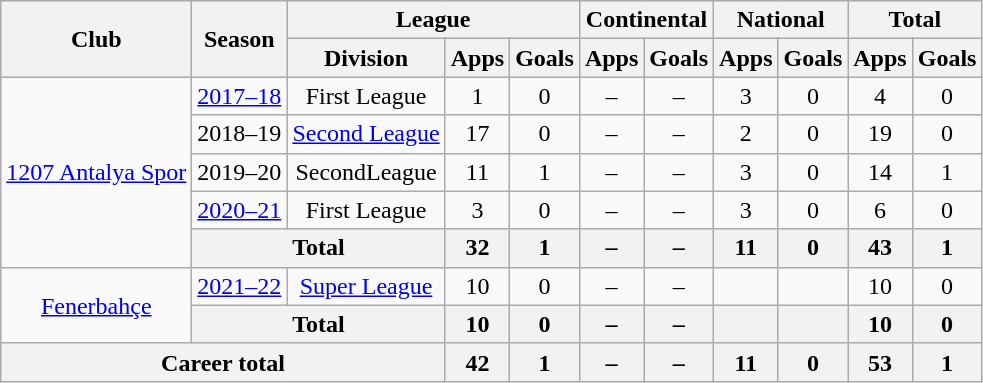<table class="wikitable" style="text-align: center;">
<tr>
<th rowspan=2>Club</th>
<th rowspan=2>Season</th>
<th colspan=3>League</th>
<th colspan=2>Continental</th>
<th colspan=2>National</th>
<th colspan=2>Total</th>
</tr>
<tr>
<th>Division</th>
<th>Apps</th>
<th>Goals</th>
<th>Apps</th>
<th>Goals</th>
<th>Apps</th>
<th>Goals</th>
<th>Apps</th>
<th>Goals</th>
</tr>
<tr>
<td rowspan=5><a href='#'>1207 Antalya Spor</a></td>
<td><a href='#'>2017–18</a></td>
<td>First League</td>
<td>1</td>
<td>0</td>
<td>–</td>
<td>–</td>
<td>3</td>
<td>0</td>
<td>4</td>
<td>0</td>
</tr>
<tr>
<td>2018–19</td>
<td><a href='#'>Second League</a></td>
<td>17</td>
<td>0</td>
<td>–</td>
<td>–</td>
<td>2</td>
<td>0</td>
<td>19</td>
<td>0</td>
</tr>
<tr>
<td>2019–20</td>
<td>SecondLeague</td>
<td>11</td>
<td>1</td>
<td>–</td>
<td>–</td>
<td>3</td>
<td>0</td>
<td>14</td>
<td>1</td>
</tr>
<tr>
<td><a href='#'>2020–21</a></td>
<td>First League</td>
<td>3</td>
<td>0</td>
<td>–</td>
<td>–</td>
<td>3</td>
<td>0</td>
<td>6</td>
<td>0</td>
</tr>
<tr>
<th colspan="2">Total</th>
<th>32</th>
<th>1</th>
<th>–</th>
<th>–</th>
<th>11</th>
<th>0</th>
<th>43</th>
<th>1</th>
</tr>
<tr>
<td rowspan=2><a href='#'>Fenerbahçe</a></td>
<td><a href='#'>2021–22</a></td>
<td><a href='#'>Super League</a></td>
<td>10</td>
<td>0</td>
<td>–</td>
<td>–</td>
<td></td>
<td></td>
<td>10</td>
<td>0</td>
</tr>
<tr>
<th colspan="2">Total</th>
<th>10</th>
<th>0</th>
<th>–</th>
<th>–</th>
<th></th>
<th></th>
<th>10</th>
<th>0</th>
</tr>
<tr>
<th colspan=3>Career total</th>
<th>42</th>
<th>1</th>
<th>–</th>
<th>–</th>
<th>11</th>
<th>0</th>
<th>53</th>
<th>1</th>
</tr>
</table>
